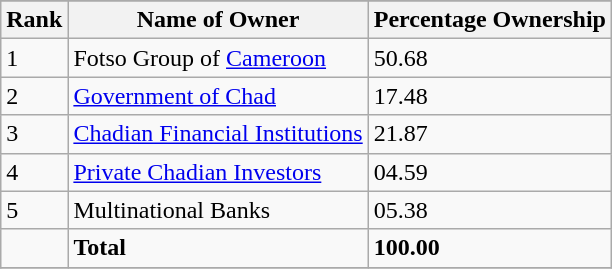<table class="wikitable sortable">
<tr>
</tr>
<tr>
<th>Rank</th>
<th>Name of Owner</th>
<th>Percentage Ownership</th>
</tr>
<tr>
<td>1</td>
<td>Fotso Group of <a href='#'>Cameroon</a></td>
<td>50.68</td>
</tr>
<tr>
<td>2</td>
<td><a href='#'>Government of Chad</a></td>
<td>17.48</td>
</tr>
<tr>
<td>3</td>
<td><a href='#'>Chadian Financial Institutions</a></td>
<td>21.87</td>
</tr>
<tr>
<td>4</td>
<td><a href='#'>Private Chadian Investors</a></td>
<td>04.59</td>
</tr>
<tr>
<td>5</td>
<td>Multinational Banks</td>
<td>05.38</td>
</tr>
<tr>
<td></td>
<td><strong>Total</strong></td>
<td><strong>100.00</strong></td>
</tr>
<tr>
</tr>
</table>
